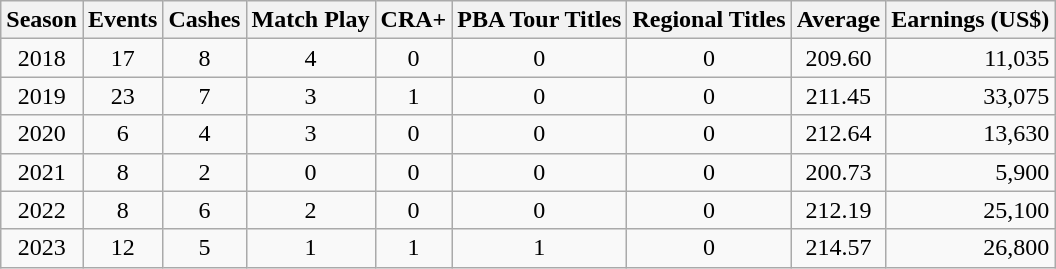<table class="wikitable" style="text-align:center">
<tr>
<th>Season</th>
<th>Events</th>
<th>Cashes</th>
<th>Match Play</th>
<th>CRA+</th>
<th>PBA Tour Titles</th>
<th>Regional Titles</th>
<th>Average</th>
<th>Earnings (US$)</th>
</tr>
<tr>
<td>2018</td>
<td>17</td>
<td>8</td>
<td>4</td>
<td>0</td>
<td>0</td>
<td>0</td>
<td>209.60</td>
<td align=right>11,035</td>
</tr>
<tr>
<td>2019</td>
<td>23</td>
<td>7</td>
<td>3</td>
<td>1</td>
<td>0</td>
<td>0</td>
<td>211.45</td>
<td align=right>33,075</td>
</tr>
<tr>
<td>2020</td>
<td>6</td>
<td>4</td>
<td>3</td>
<td>0</td>
<td>0</td>
<td>0</td>
<td>212.64</td>
<td align=right>13,630</td>
</tr>
<tr>
<td>2021</td>
<td>8</td>
<td>2</td>
<td>0</td>
<td>0</td>
<td>0</td>
<td>0</td>
<td>200.73</td>
<td align=right>5,900</td>
</tr>
<tr>
<td>2022</td>
<td>8</td>
<td>6</td>
<td>2</td>
<td>0</td>
<td>0</td>
<td>0</td>
<td>212.19</td>
<td align=right>25,100</td>
</tr>
<tr>
<td>2023</td>
<td>12</td>
<td>5</td>
<td>1</td>
<td>1</td>
<td>1</td>
<td>0</td>
<td>214.57</td>
<td align=right>26,800</td>
</tr>
</table>
